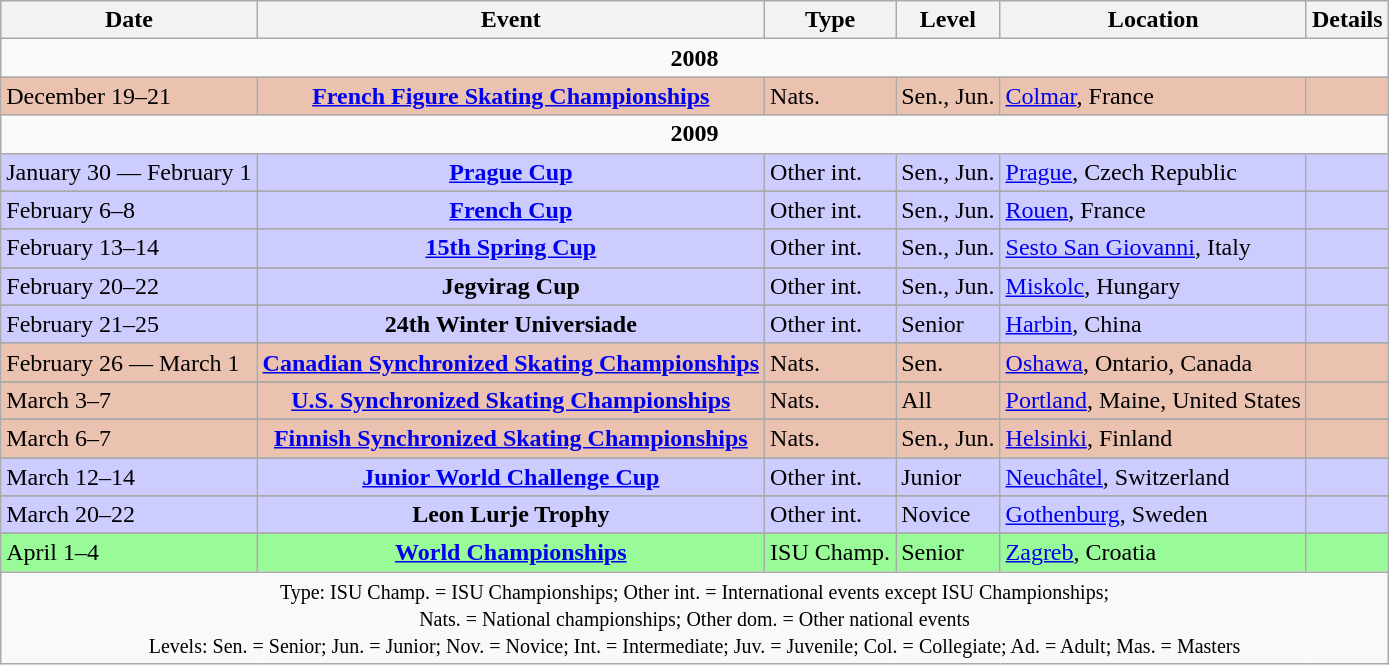<table class="wikitable">
<tr>
<th>Date</th>
<th>Event</th>
<th>Type</th>
<th>Level</th>
<th>Location</th>
<th>Details</th>
</tr>
<tr>
<td colspan=7 align=center><strong>2008</strong></td>
</tr>
<tr bgcolor=EBC2AF>
<td>December 19–21</td>
<td align="center"><strong><a href='#'>French Figure Skating Championships</a></strong></td>
<td>Nats.</td>
<td>Sen., Jun.</td>
<td><a href='#'>Colmar</a>, France</td>
<td></td>
</tr>
<tr>
<td colspan=7 align=center><strong>2009</strong></td>
</tr>
<tr bgcolor=CCCCFF>
<td>January 30 — February 1</td>
<td align="center"><strong><a href='#'>Prague Cup</a></strong></td>
<td>Other int.</td>
<td>Sen., Jun.</td>
<td><a href='#'>Prague</a>, Czech Republic</td>
<td></td>
</tr>
<tr>
</tr>
<tr bgcolor=CCCCFF>
<td>February 6–8</td>
<td align="center"><strong><a href='#'>French Cup</a></strong></td>
<td>Other int.</td>
<td>Sen., Jun.</td>
<td><a href='#'>Rouen</a>, France</td>
<td></td>
</tr>
<tr>
</tr>
<tr bgcolor=CCCCFF>
<td>February 13–14</td>
<td align="center"><strong><a href='#'>15th Spring Cup</a></strong></td>
<td>Other int.</td>
<td>Sen., Jun.</td>
<td><a href='#'>Sesto San Giovanni</a>, Italy</td>
<td></td>
</tr>
<tr>
</tr>
<tr bgcolor=CCCCFF>
<td>February 20–22</td>
<td align="center"><strong>Jegvirag Cup</strong></td>
<td>Other int.</td>
<td>Sen., Jun.</td>
<td><a href='#'>Miskolc</a>, Hungary</td>
<td></td>
</tr>
<tr>
</tr>
<tr bgcolor=CCCCFF>
<td>February 21–25</td>
<td align="center"><strong>24th Winter Universiade</strong></td>
<td>Other int.</td>
<td>Senior</td>
<td><a href='#'>Harbin</a>, China</td>
<td></td>
</tr>
<tr>
</tr>
<tr bgcolor=EBC2AF>
<td>February 26 — March 1</td>
<td align="center"><strong><a href='#'>Canadian Synchronized Skating Championships</a></strong></td>
<td>Nats.</td>
<td>Sen.</td>
<td><a href='#'>Oshawa</a>, Ontario, Canada</td>
<td></td>
</tr>
<tr>
</tr>
<tr bgcolor=EBC2AF>
<td>March 3–7</td>
<td align="center"><strong><a href='#'>U.S. Synchronized Skating Championships</a></strong></td>
<td>Nats.</td>
<td>All</td>
<td><a href='#'>Portland</a>, Maine, United States</td>
<td></td>
</tr>
<tr>
</tr>
<tr bgcolor=EBC2AF>
<td>March 6–7</td>
<td align="center"><strong><a href='#'>Finnish Synchronized Skating Championships</a></strong></td>
<td>Nats.</td>
<td>Sen., Jun.</td>
<td><a href='#'>Helsinki</a>, Finland</td>
<td></td>
</tr>
<tr>
</tr>
<tr bgcolor=CCCCFF>
<td>March 12–14</td>
<td align="center"><strong><a href='#'>Junior World Challenge Cup</a></strong></td>
<td>Other int.</td>
<td>Junior</td>
<td><a href='#'>Neuchâtel</a>, Switzerland</td>
<td></td>
</tr>
<tr>
</tr>
<tr bgcolor=CCCCFF>
<td>March 20–22</td>
<td align="center"><strong>Leon Lurje Trophy</strong></td>
<td>Other int.</td>
<td>Novice</td>
<td><a href='#'>Gothenburg</a>, Sweden</td>
<td></td>
</tr>
<tr>
</tr>
<tr bgcolor=98FB98>
<td>April 1–4</td>
<td align="center"><strong><a href='#'>World Championships</a></strong></td>
<td>ISU Champ.</td>
<td>Senior</td>
<td><a href='#'>Zagreb</a>, Croatia</td>
<td></td>
</tr>
<tr>
<td colspan=7 align=center><small>Type: ISU Champ. = ISU Championships; Other int. = International events except ISU Championships; <br> Nats. = National championships; Other dom. = Other national events <br> Levels: Sen. = Senior; Jun. = Junior; Nov. = Novice; Int. = Intermediate; Juv. = Juvenile; Col. = Collegiate; Ad. = Adult; Mas. = Masters</small></td>
</tr>
</table>
